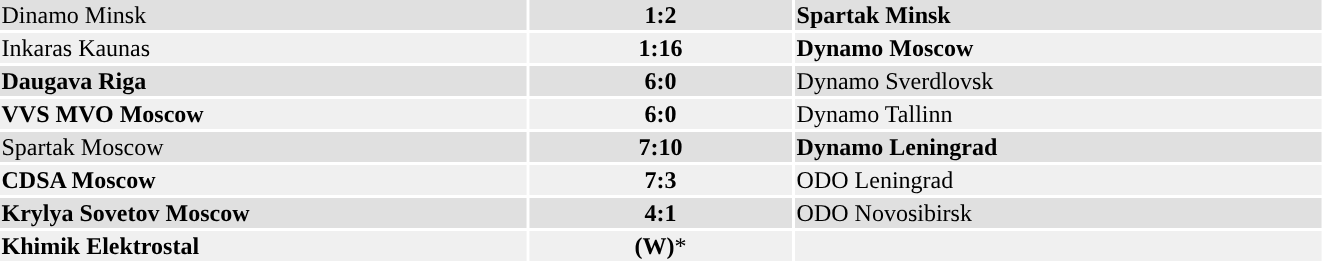<table width="70%">
<tr bgcolor="#e0e0e0">
<td style="width:40%;">Dinamo Minsk</td>
<th style="width:20%;"><strong>1:2</strong></th>
<td style="width:40%;"><strong>Spartak Minsk</strong></td>
</tr>
<tr bgcolor="#f0f0f0">
<td>Inkaras Kaunas</td>
<th><strong>1:16</strong></th>
<td><strong>Dynamo Moscow</strong></td>
</tr>
<tr bgcolor="#e0e0e0">
<td><strong>Daugava Riga</strong></td>
<th><strong>6:0</strong></th>
<td>Dynamo Sverdlovsk</td>
</tr>
<tr bgcolor="#f0f0f0">
<td><strong>VVS MVO Moscow</strong></td>
<td align="center"><strong>6:0</strong></td>
<td>Dynamo Tallinn</td>
</tr>
<tr bgcolor="#e0e0e0">
<td>Spartak Moscow</td>
<td align="center"><strong>7:10</strong></td>
<td><strong>Dynamo Leningrad</strong></td>
</tr>
<tr bgcolor="#f0f0f0">
<td><strong>CDSA Moscow</strong></td>
<td align="center"><strong>7:3</strong></td>
<td>ODO Leningrad</td>
</tr>
<tr bgcolor="#e0e0e0">
<td><strong>Krylya Sovetov Moscow</strong></td>
<td align="center"><strong>4:1</strong></td>
<td>ODO Novosibirsk</td>
</tr>
<tr bgcolor="#f0f0f0">
<td><strong>Khimik Elektrostal</strong></td>
<td align="center"><strong>(W)</strong>*</td>
<td></td>
</tr>
</table>
